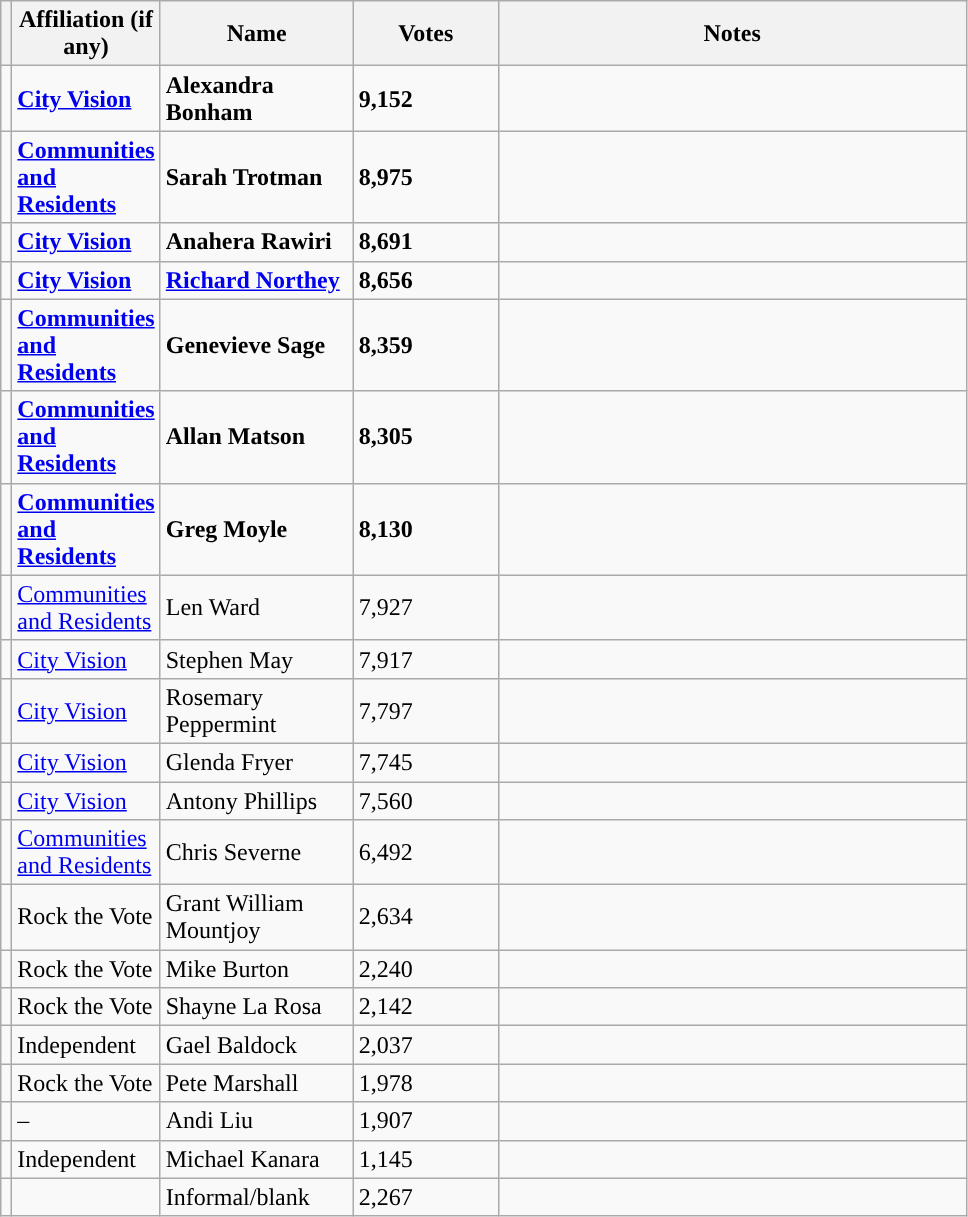<table class="wikitable" style="width:51%;">
<tr>
<th style="width:1%;"></th>
<th style="width:15%;">Affiliation (if any)</th>
<th style="width:20%;">Name</th>
<th style="width:15%;">Votes</th>
<th>Notes</th>
</tr>
<tr>
<td></td>
<td><strong><a href='#'>City Vision</a></strong></td>
<td><strong>Alexandra Bonham</strong></td>
<td><strong>9,152</strong></td>
<td></td>
</tr>
<tr>
<td></td>
<td><strong><a href='#'>Communities and Residents</a></strong></td>
<td><strong>Sarah Trotman</strong></td>
<td><strong>8,975</strong></td>
<td></td>
</tr>
<tr>
<td></td>
<td><strong><a href='#'>City Vision</a></strong></td>
<td><strong>Anahera Rawiri</strong></td>
<td><strong>8,691</strong></td>
<td></td>
</tr>
<tr>
<td></td>
<td><strong><a href='#'>City Vision</a></strong></td>
<td><strong><a href='#'>Richard Northey</a></strong></td>
<td><strong>8,656</strong></td>
<td></td>
</tr>
<tr>
<td></td>
<td><strong><a href='#'>Communities and Residents</a></strong></td>
<td><strong>Genevieve Sage</strong></td>
<td><strong>8,359</strong></td>
<td></td>
</tr>
<tr>
<td></td>
<td><strong><a href='#'>Communities and Residents</a></strong></td>
<td><strong>Allan Matson</strong></td>
<td><strong>8,305</strong></td>
<td></td>
</tr>
<tr>
<td bgcolor=></td>
<td><strong><a href='#'>Communities and Residents</a></strong></td>
<td><strong>Greg Moyle</strong></td>
<td><strong>8,130</strong></td>
<td></td>
</tr>
<tr>
<td bgcolor=></td>
<td><a href='#'>Communities and Residents</a></td>
<td>Len Ward</td>
<td>7,927</td>
<td></td>
</tr>
<tr>
<td bgcolor=></td>
<td><a href='#'>City Vision</a></td>
<td>Stephen May</td>
<td>7,917</td>
<td></td>
</tr>
<tr>
<td></td>
<td><a href='#'>City Vision</a></td>
<td>Rosemary Peppermint</td>
<td>7,797</td>
<td></td>
</tr>
<tr>
<td></td>
<td><a href='#'>City Vision</a></td>
<td>Glenda Fryer</td>
<td>7,745</td>
<td></td>
</tr>
<tr>
<td bgcolor=></td>
<td><a href='#'>City Vision</a></td>
<td>Antony Phillips</td>
<td>7,560</td>
<td></td>
</tr>
<tr>
<td bgcolor=></td>
<td><a href='#'>Communities and Residents</a></td>
<td>Chris Severne</td>
<td>6,492</td>
<td></td>
</tr>
<tr>
<td bgcolor=></td>
<td>Rock the Vote</td>
<td>Grant William Mountjoy</td>
<td>2,634</td>
<td></td>
</tr>
<tr>
<td bgcolor=></td>
<td>Rock the Vote</td>
<td>Mike Burton</td>
<td>2,240</td>
<td></td>
</tr>
<tr>
<td bgcolor=></td>
<td>Rock the Vote</td>
<td>Shayne La Rosa</td>
<td>2,142</td>
<td></td>
</tr>
<tr>
<td bgcolor=></td>
<td>Independent</td>
<td>Gael Baldock</td>
<td>2,037</td>
<td></td>
</tr>
<tr>
<td bgcolor=></td>
<td>Rock the Vote</td>
<td>Pete Marshall</td>
<td>1,978</td>
<td></td>
</tr>
<tr>
<td bgcolor=></td>
<td>–</td>
<td>Andi Liu</td>
<td>1,907</td>
<td></td>
</tr>
<tr>
<td bgcolor=></td>
<td>Independent</td>
<td>Michael Kanara</td>
<td>1,145</td>
<td></td>
</tr>
<tr>
<td></td>
<td></td>
<td>Informal/blank</td>
<td>2,267</td>
<td></td>
</tr>
</table>
